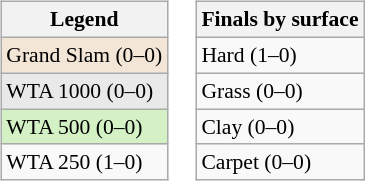<table>
<tr valign=top>
<td><br><table class=wikitable style=font-size:90%>
<tr>
<th>Legend</th>
</tr>
<tr>
<td bgcolor=f3e6d7>Grand Slam (0–0)</td>
</tr>
<tr>
<td bgcolor=e9e9e9>WTA 1000 (0–0)</td>
</tr>
<tr>
<td bgcolor=d4f1c5>WTA 500 (0–0)</td>
</tr>
<tr>
<td>WTA 250 (1–0)</td>
</tr>
</table>
</td>
<td><br><table class=wikitable style=font-size:90%>
<tr>
<th>Finals by surface</th>
</tr>
<tr>
<td>Hard (1–0)</td>
</tr>
<tr>
<td>Grass (0–0)</td>
</tr>
<tr>
<td>Clay (0–0)</td>
</tr>
<tr>
<td>Carpet (0–0)</td>
</tr>
</table>
</td>
</tr>
</table>
